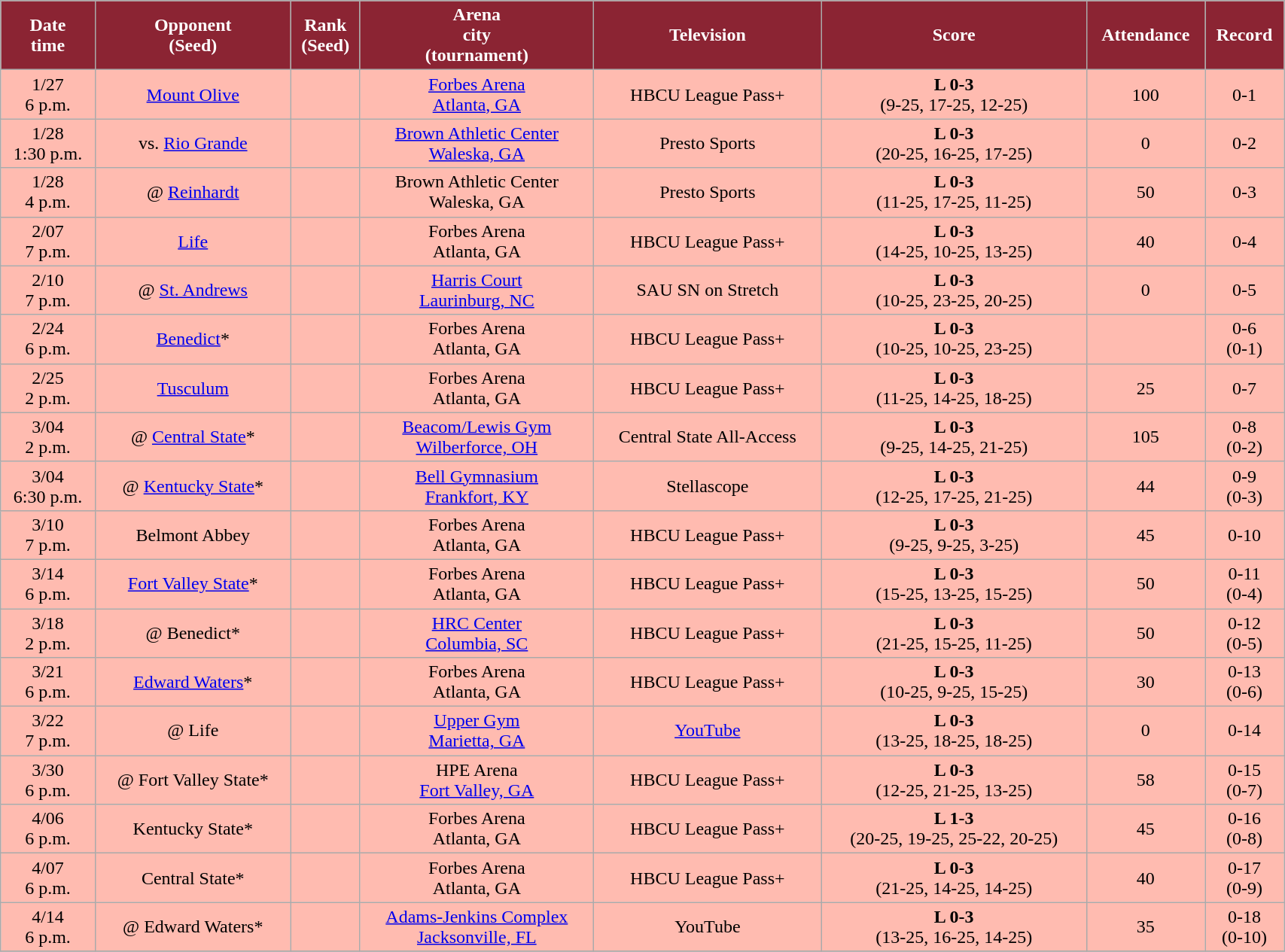<table class="wikitable sortable" style="width:90%">
<tr>
<th style="background:#8B2433; color:#FFFFFF;" scope="col">Date<br>time</th>
<th style="background:#8B2433; color:#FFFFFF;" scope="col">Opponent<br>(Seed)</th>
<th style="background:#8B2433; color:#FFFFFF;" scope="col">Rank<br>(Seed)</th>
<th style="background:#8B2433; color:#FFFFFF;" scope="col">Arena<br>city<br>(tournament)</th>
<th style="background:#8B2433; color:#FFFFFF;" scope="col">Television</th>
<th style="background:#8B2433; color:#FFFFFF;" scope="col">Score</th>
<th style="background:#8B2433; color:#FFFFFF;" scope="col">Attendance</th>
<th style="background:#8B2433; color:#FFFFFF;" scope="col">Record</th>
</tr>
<tr align="center" bgcolor="#ffbbb">
<td>1/27<br>6 p.m.</td>
<td><a href='#'>Mount Olive</a></td>
<td></td>
<td><a href='#'>Forbes Arena</a><br><a href='#'>Atlanta, GA</a></td>
<td>HBCU League Pass+</td>
<td><strong>L 0-3</strong><br>(9-25, 17-25, 12-25)</td>
<td>100</td>
<td>0-1</td>
</tr>
<tr align="center" bgcolor="#ffbbb">
<td>1/28<br>1:30 p.m.</td>
<td>vs. <a href='#'>Rio Grande</a></td>
<td></td>
<td><a href='#'>Brown Athletic Center</a><br><a href='#'>Waleska, GA</a></td>
<td>Presto Sports</td>
<td><strong>L 0-3</strong><br>(20-25, 16-25, 17-25)</td>
<td>0</td>
<td>0-2</td>
</tr>
<tr align="center" bgcolor="#ffbbb">
<td>1/28<br>4 p.m.</td>
<td>@ <a href='#'>Reinhardt</a></td>
<td></td>
<td>Brown Athletic Center<br>Waleska, GA</td>
<td>Presto Sports</td>
<td><strong>L 0-3</strong><br>(11-25, 17-25, 11-25)</td>
<td>50</td>
<td>0-3</td>
</tr>
<tr align="center" bgcolor="#ffbbb">
<td>2/07<br>7 p.m.</td>
<td><a href='#'>Life</a></td>
<td></td>
<td>Forbes Arena<br>Atlanta, GA</td>
<td>HBCU League Pass+</td>
<td><strong>L 0-3</strong><br>(14-25, 10-25, 13-25)</td>
<td>40</td>
<td>0-4</td>
</tr>
<tr align="center" bgcolor="#ffbbb">
<td>2/10<br>7 p.m.</td>
<td>@ <a href='#'>St. Andrews</a></td>
<td></td>
<td><a href='#'>Harris Court</a><br><a href='#'>Laurinburg, NC</a></td>
<td>SAU SN on Stretch</td>
<td><strong>L 0-3</strong><br>(10-25, 23-25, 20-25)</td>
<td>0</td>
<td>0-5</td>
</tr>
<tr align="center" bgcolor="#ffbbb">
<td>2/24<br>6 p.m.</td>
<td><a href='#'>Benedict</a>*</td>
<td></td>
<td>Forbes Arena<br>Atlanta, GA</td>
<td>HBCU League Pass+</td>
<td><strong>L 0-3</strong><br>(10-25, 10-25, 23-25)</td>
<td></td>
<td>0-6<br>(0-1)</td>
</tr>
<tr align="center" bgcolor="#ffbbb">
<td>2/25<br>2 p.m.</td>
<td><a href='#'>Tusculum</a></td>
<td></td>
<td>Forbes Arena<br>Atlanta, GA</td>
<td>HBCU League Pass+</td>
<td><strong>L 0-3</strong><br>(11-25, 14-25, 18-25)</td>
<td>25</td>
<td>0-7</td>
</tr>
<tr align="center" bgcolor="#ffbbb">
<td>3/04<br>2 p.m.</td>
<td>@ <a href='#'>Central State</a>*</td>
<td></td>
<td><a href='#'>Beacom/Lewis Gym</a><br><a href='#'>Wilberforce, OH</a></td>
<td>Central State All-Access</td>
<td><strong>L 0-3</strong><br>(9-25, 14-25, 21-25)</td>
<td>105</td>
<td>0-8<br>(0-2)</td>
</tr>
<tr align="center" bgcolor="#ffbbb">
<td>3/04<br>6:30 p.m.</td>
<td>@ <a href='#'>Kentucky State</a>*</td>
<td></td>
<td><a href='#'>Bell Gymnasium</a><br><a href='#'>Frankfort, KY</a></td>
<td>Stellascope</td>
<td><strong>L 0-3</strong><br>(12-25, 17-25, 21-25)</td>
<td>44</td>
<td>0-9<br>(0-3)</td>
</tr>
<tr align="center" bgcolor="#ffbbb">
<td>3/10<br>7 p.m.</td>
<td>Belmont Abbey</td>
<td></td>
<td>Forbes Arena<br>Atlanta, GA</td>
<td>HBCU League Pass+</td>
<td><strong>L 0-3</strong><br>(9-25, 9-25, 3-25)</td>
<td>45</td>
<td>0-10</td>
</tr>
<tr align="center" bgcolor="#ffbbb">
<td>3/14<br>6 p.m.</td>
<td><a href='#'>Fort Valley State</a>*</td>
<td></td>
<td>Forbes Arena<br>Atlanta, GA</td>
<td>HBCU League Pass+</td>
<td><strong>L 0-3</strong><br>(15-25, 13-25, 15-25)</td>
<td>50</td>
<td>0-11<br>(0-4)</td>
</tr>
<tr align="center" bgcolor="#ffbbb">
<td>3/18<br>2 p.m.</td>
<td>@ Benedict*</td>
<td></td>
<td><a href='#'>HRC Center</a><br><a href='#'>Columbia, SC</a></td>
<td>HBCU League Pass+</td>
<td><strong>L 0-3</strong><br>(21-25, 15-25, 11-25)</td>
<td>50</td>
<td>0-12<br>(0-5)</td>
</tr>
<tr align="center" bgcolor="#ffbbb">
<td>3/21<br>6 p.m.</td>
<td><a href='#'>Edward Waters</a>*</td>
<td></td>
<td>Forbes Arena<br>Atlanta, GA</td>
<td>HBCU League Pass+</td>
<td><strong>L 0-3</strong><br>(10-25, 9-25, 15-25)</td>
<td>30</td>
<td>0-13<br>(0-6)</td>
</tr>
<tr align="center" bgcolor="#ffbbb">
<td>3/22<br>7 p.m.</td>
<td>@ Life</td>
<td></td>
<td><a href='#'>Upper Gym</a><br><a href='#'>Marietta, GA</a></td>
<td><a href='#'>YouTube</a></td>
<td><strong>L 0-3</strong><br>(13-25, 18-25, 18-25)</td>
<td>0</td>
<td>0-14</td>
</tr>
<tr align="center" bgcolor="#ffbbb">
<td>3/30<br>6 p.m.</td>
<td>@ Fort Valley State*</td>
<td></td>
<td>HPE Arena<br><a href='#'>Fort Valley, GA</a></td>
<td>HBCU League Pass+</td>
<td><strong>L 0-3</strong><br>(12-25, 21-25, 13-25)</td>
<td>58</td>
<td>0-15<br>(0-7)</td>
</tr>
<tr align="center" bgcolor="#ffbbb">
<td>4/06<br>6 p.m.</td>
<td>Kentucky State*</td>
<td></td>
<td>Forbes Arena<br>Atlanta, GA</td>
<td>HBCU League Pass+</td>
<td><strong>L 1-3</strong><br>(20-25, 19-25, 25-22, 20-25)</td>
<td>45</td>
<td>0-16<br>(0-8)</td>
</tr>
<tr align="center" bgcolor="#ffbbb">
<td>4/07<br>6 p.m.</td>
<td>Central State*</td>
<td></td>
<td>Forbes Arena<br>Atlanta, GA</td>
<td>HBCU League Pass+</td>
<td><strong>L 0-3</strong><br>(21-25, 14-25, 14-25)</td>
<td>40</td>
<td>0-17<br>(0-9)</td>
</tr>
<tr align="center" bgcolor="#ffbbb">
<td>4/14<br>6 p.m.</td>
<td>@ Edward Waters*</td>
<td></td>
<td><a href='#'>Adams-Jenkins Complex</a><br><a href='#'>Jacksonville, FL</a></td>
<td>YouTube</td>
<td><strong>L 0-3</strong><br>(13-25, 16-25, 14-25)</td>
<td>35</td>
<td>0-18<br>(0-10)</td>
</tr>
<tr>
</tr>
</table>
